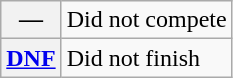<table class="wikitable">
<tr>
<th scope="row">—</th>
<td>Did not compete</td>
</tr>
<tr>
<th scope="row"><a href='#'>DNF</a></th>
<td>Did not finish</td>
</tr>
</table>
